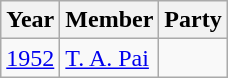<table class="wikitable">
<tr>
<th>Year</th>
<th>Member</th>
<th colspan="2">Party</th>
</tr>
<tr>
<td><a href='#'>1952</a></td>
<td><a href='#'>T. A. Pai</a></td>
<td></td>
</tr>
</table>
